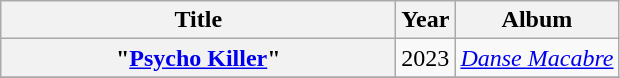<table class="wikitable plainrowheaders" style="text-align:center;">
<tr>
<th scope="col" style="width:16em;">Title</th>
<th scope="col">Year</th>
<th scope="col">Album</th>
</tr>
<tr>
<th scope="row">"<a href='#'>Psycho Killer</a>"<br></th>
<td>2023</td>
<td><em><a href='#'>Danse Macabre</a></em></td>
</tr>
<tr>
</tr>
</table>
